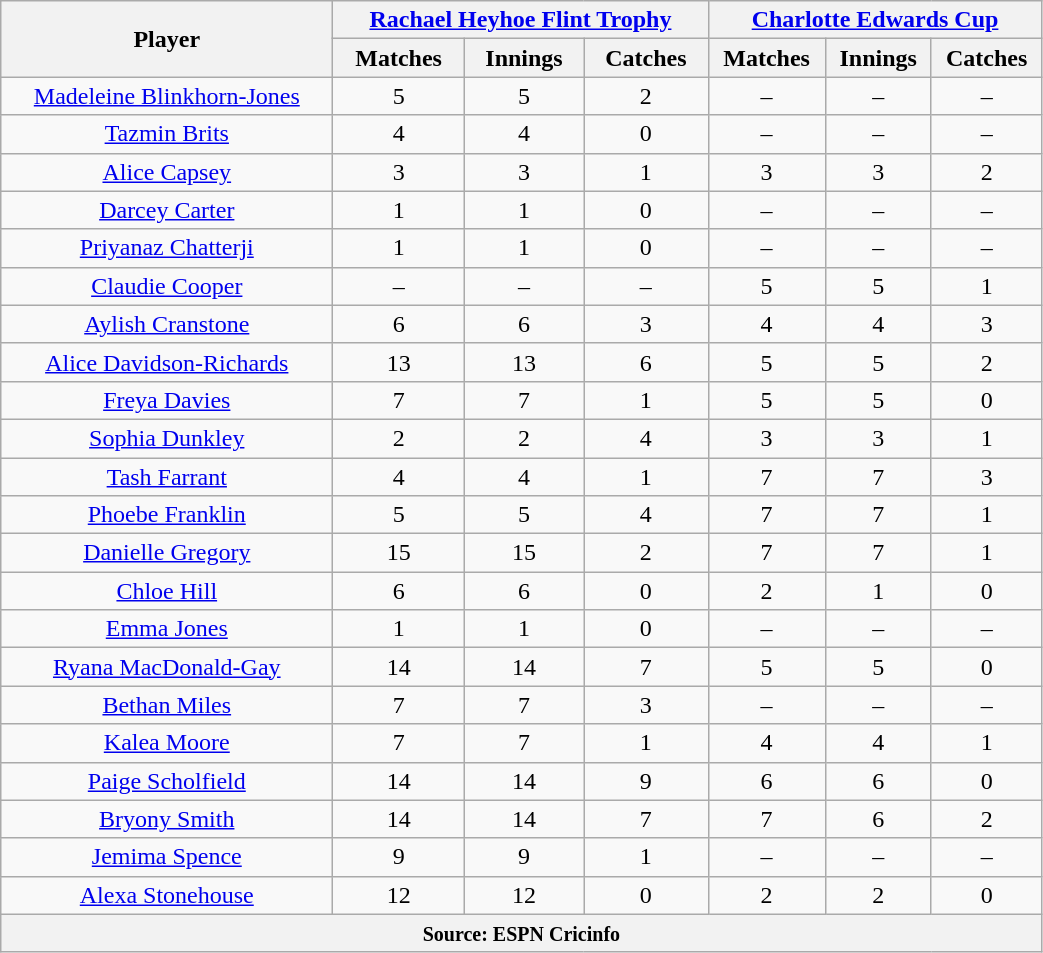<table class="wikitable" style="text-align:center; width:55%;">
<tr>
<th rowspan=2>Player</th>
<th colspan=3><a href='#'>Rachael Heyhoe Flint Trophy</a></th>
<th colspan=3><a href='#'>Charlotte Edwards Cup</a></th>
</tr>
<tr>
<th>Matches</th>
<th>Innings</th>
<th>Catches</th>
<th>Matches</th>
<th>Innings</th>
<th>Catches</th>
</tr>
<tr>
<td><a href='#'>Madeleine Blinkhorn-Jones</a></td>
<td>5</td>
<td>5</td>
<td>2</td>
<td>–</td>
<td>–</td>
<td>–</td>
</tr>
<tr>
<td><a href='#'>Tazmin Brits</a></td>
<td>4</td>
<td>4</td>
<td>0</td>
<td>–</td>
<td>–</td>
<td>–</td>
</tr>
<tr>
<td><a href='#'>Alice Capsey</a></td>
<td>3</td>
<td>3</td>
<td>1</td>
<td>3</td>
<td>3</td>
<td>2</td>
</tr>
<tr>
<td><a href='#'>Darcey Carter</a></td>
<td>1</td>
<td>1</td>
<td>0</td>
<td>–</td>
<td>–</td>
<td>–</td>
</tr>
<tr>
<td><a href='#'>Priyanaz Chatterji</a></td>
<td>1</td>
<td>1</td>
<td>0</td>
<td>–</td>
<td>–</td>
<td>–</td>
</tr>
<tr>
<td><a href='#'>Claudie Cooper</a></td>
<td>–</td>
<td>–</td>
<td>–</td>
<td>5</td>
<td>5</td>
<td>1</td>
</tr>
<tr>
<td><a href='#'>Aylish Cranstone</a></td>
<td>6</td>
<td>6</td>
<td>3</td>
<td>4</td>
<td>4</td>
<td>3</td>
</tr>
<tr>
<td><a href='#'>Alice Davidson-Richards</a></td>
<td>13</td>
<td>13</td>
<td>6</td>
<td>5</td>
<td>5</td>
<td>2</td>
</tr>
<tr>
<td><a href='#'>Freya Davies</a></td>
<td>7</td>
<td>7</td>
<td>1</td>
<td>5</td>
<td>5</td>
<td>0</td>
</tr>
<tr>
<td><a href='#'>Sophia Dunkley</a></td>
<td>2</td>
<td>2</td>
<td>4</td>
<td>3</td>
<td>3</td>
<td>1</td>
</tr>
<tr>
<td><a href='#'>Tash Farrant</a></td>
<td>4</td>
<td>4</td>
<td>1</td>
<td>7</td>
<td>7</td>
<td>3</td>
</tr>
<tr>
<td><a href='#'>Phoebe Franklin</a></td>
<td>5</td>
<td>5</td>
<td>4</td>
<td>7</td>
<td>7</td>
<td>1</td>
</tr>
<tr>
<td><a href='#'>Danielle Gregory</a></td>
<td>15</td>
<td>15</td>
<td>2</td>
<td>7</td>
<td>7</td>
<td>1</td>
</tr>
<tr>
<td><a href='#'>Chloe Hill</a></td>
<td>6</td>
<td>6</td>
<td>0</td>
<td>2</td>
<td>1</td>
<td>0</td>
</tr>
<tr>
<td><a href='#'>Emma Jones</a></td>
<td>1</td>
<td>1</td>
<td>0</td>
<td>–</td>
<td>–</td>
<td>–</td>
</tr>
<tr>
<td><a href='#'>Ryana MacDonald-Gay</a></td>
<td>14</td>
<td>14</td>
<td>7</td>
<td>5</td>
<td>5</td>
<td>0</td>
</tr>
<tr>
<td><a href='#'>Bethan Miles</a></td>
<td>7</td>
<td>7</td>
<td>3</td>
<td>–</td>
<td>–</td>
<td>–</td>
</tr>
<tr>
<td><a href='#'>Kalea Moore</a></td>
<td>7</td>
<td>7</td>
<td>1</td>
<td>4</td>
<td>4</td>
<td>1</td>
</tr>
<tr>
<td><a href='#'>Paige Scholfield</a></td>
<td>14</td>
<td>14</td>
<td>9</td>
<td>6</td>
<td>6</td>
<td>0</td>
</tr>
<tr>
<td><a href='#'>Bryony Smith</a></td>
<td>14</td>
<td>14</td>
<td>7</td>
<td>7</td>
<td>6</td>
<td>2</td>
</tr>
<tr>
<td><a href='#'>Jemima Spence</a></td>
<td>9</td>
<td>9</td>
<td>1</td>
<td>–</td>
<td>–</td>
<td>–</td>
</tr>
<tr>
<td><a href='#'>Alexa Stonehouse</a></td>
<td>12</td>
<td>12</td>
<td>0</td>
<td>2</td>
<td>2</td>
<td>0</td>
</tr>
<tr>
<th colspan="7"><small>Source: ESPN Cricinfo</small></th>
</tr>
</table>
